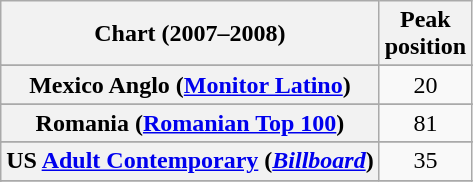<table class="wikitable sortable plainrowheaders" style="text-align:center">
<tr>
<th>Chart (2007–2008)</th>
<th>Peak<br>position</th>
</tr>
<tr>
</tr>
<tr>
</tr>
<tr>
</tr>
<tr>
</tr>
<tr>
</tr>
<tr>
</tr>
<tr>
</tr>
<tr>
</tr>
<tr>
</tr>
<tr>
<th scope="row">Mexico Anglo (<a href='#'>Monitor Latino</a>)</th>
<td>20</td>
</tr>
<tr>
</tr>
<tr>
<th scope="row">Romania (<a href='#'>Romanian Top 100</a>)</th>
<td>81</td>
</tr>
<tr>
</tr>
<tr>
</tr>
<tr>
<th scope="row">US <a href='#'>Adult Contemporary</a> (<em><a href='#'>Billboard</a></em>)</th>
<td>35</td>
</tr>
<tr>
</tr>
<tr>
</tr>
</table>
